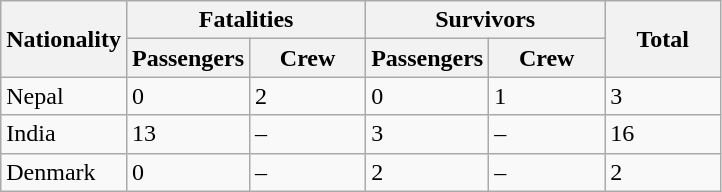<table class="wikitable">
<tr>
<th rowspan=2>Nationality</th>
<th colspan=2>Fatalities</th>
<th colspan=2>Survivors</th>
<th rowspan="2" style="width:70px;">Total</th>
</tr>
<tr>
<th style="width:70px;">Passengers</th>
<th style="width:70px;">Crew</th>
<th style="width:70px;">Passengers</th>
<th style="width:70px;">Crew</th>
</tr>
<tr>
<td>Nepal</td>
<td>0</td>
<td>2</td>
<td>0</td>
<td>1</td>
<td>3</td>
</tr>
<tr>
<td>India</td>
<td>13</td>
<td>–</td>
<td>3</td>
<td>–</td>
<td>16</td>
</tr>
<tr>
<td>Denmark</td>
<td>0</td>
<td>–</td>
<td>2</td>
<td>–</td>
<td>2</td>
</tr>
</table>
